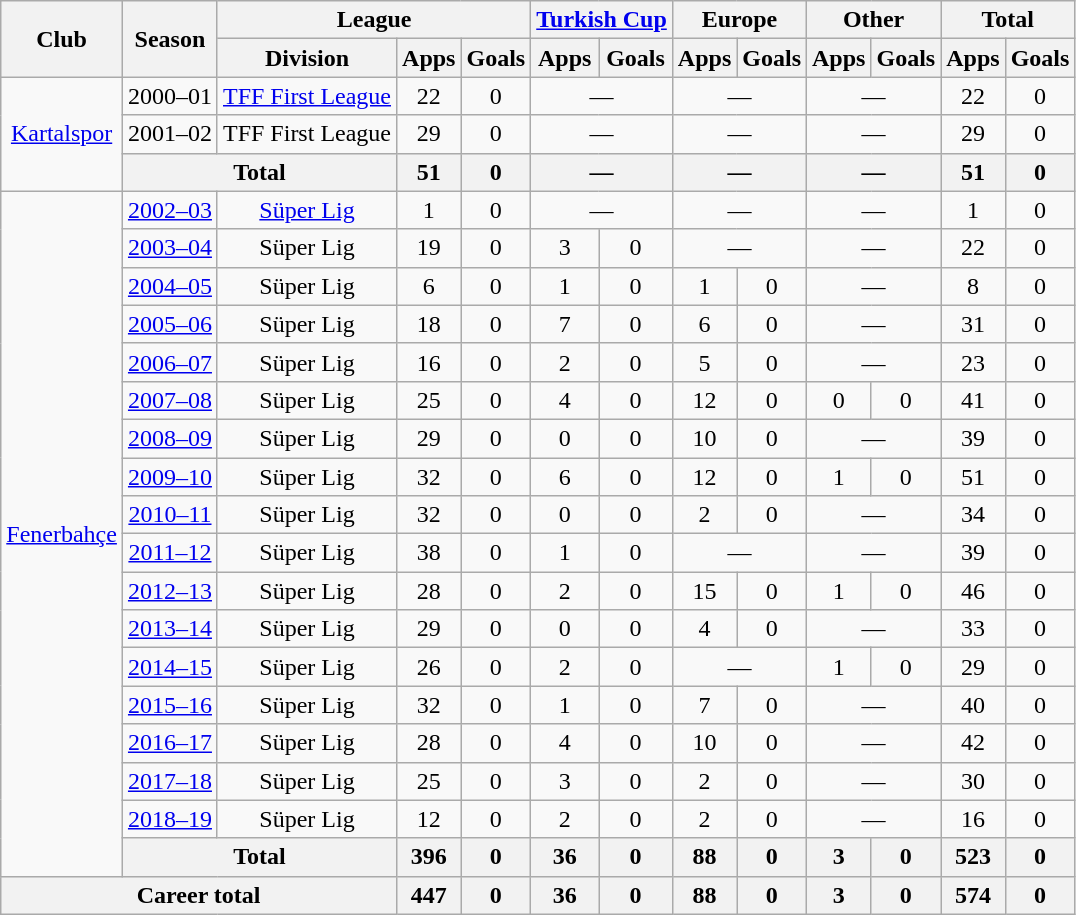<table class="wikitable" style="text-align:center">
<tr>
<th rowspan="2">Club</th>
<th rowspan="2">Season</th>
<th colspan="3">League</th>
<th colspan="2"><a href='#'>Turkish Cup</a></th>
<th colspan="2">Europe</th>
<th colspan="2">Other</th>
<th colspan="3">Total</th>
</tr>
<tr>
<th>Division</th>
<th>Apps</th>
<th>Goals</th>
<th>Apps</th>
<th>Goals</th>
<th>Apps</th>
<th>Goals</th>
<th>Apps</th>
<th>Goals</th>
<th>Apps</th>
<th>Goals</th>
</tr>
<tr>
<td rowspan="3"><a href='#'>Kartalspor</a></td>
<td>2000–01</td>
<td><a href='#'>TFF First League</a></td>
<td>22</td>
<td>0</td>
<td colspan="2">—</td>
<td colspan="2">—</td>
<td colspan="2">—</td>
<td>22</td>
<td>0</td>
</tr>
<tr>
<td>2001–02</td>
<td>TFF First League</td>
<td>29</td>
<td>0</td>
<td colspan="2">—</td>
<td colspan="2">—</td>
<td colspan="2">—</td>
<td>29</td>
<td>0</td>
</tr>
<tr>
<th colspan="2">Total</th>
<th>51</th>
<th>0</th>
<th colspan="2">—</th>
<th colspan="2">—</th>
<th colspan="2">—</th>
<th>51</th>
<th>0</th>
</tr>
<tr>
<td rowspan="18"><a href='#'>Fenerbahçe</a></td>
<td><a href='#'>2002–03</a></td>
<td><a href='#'>Süper Lig</a></td>
<td>1</td>
<td>0</td>
<td colspan="2">—</td>
<td colspan="2">—</td>
<td colspan="2">—</td>
<td>1</td>
<td>0</td>
</tr>
<tr>
<td><a href='#'>2003–04</a></td>
<td>Süper Lig</td>
<td>19</td>
<td>0</td>
<td>3</td>
<td>0</td>
<td colspan="2">—</td>
<td colspan="2">—</td>
<td>22</td>
<td>0</td>
</tr>
<tr>
<td><a href='#'>2004–05</a></td>
<td>Süper Lig</td>
<td>6</td>
<td>0</td>
<td>1</td>
<td>0</td>
<td>1</td>
<td>0</td>
<td colspan="2">—</td>
<td>8</td>
<td>0</td>
</tr>
<tr>
<td><a href='#'>2005–06</a></td>
<td>Süper Lig</td>
<td>18</td>
<td>0</td>
<td>7</td>
<td>0</td>
<td>6</td>
<td>0</td>
<td colspan="2">—</td>
<td>31</td>
<td>0</td>
</tr>
<tr>
<td><a href='#'>2006–07</a></td>
<td>Süper Lig</td>
<td>16</td>
<td>0</td>
<td>2</td>
<td>0</td>
<td>5</td>
<td>0</td>
<td colspan="2">—</td>
<td>23</td>
<td>0</td>
</tr>
<tr>
<td><a href='#'>2007–08</a></td>
<td>Süper Lig</td>
<td>25</td>
<td>0</td>
<td>4</td>
<td>0</td>
<td>12</td>
<td>0</td>
<td>0</td>
<td>0</td>
<td>41</td>
<td>0</td>
</tr>
<tr>
<td><a href='#'>2008–09</a></td>
<td>Süper Lig</td>
<td>29</td>
<td>0</td>
<td>0</td>
<td>0</td>
<td>10</td>
<td>0</td>
<td colspan="2">—</td>
<td>39</td>
<td>0</td>
</tr>
<tr>
<td><a href='#'>2009–10</a></td>
<td>Süper Lig</td>
<td>32</td>
<td>0</td>
<td>6</td>
<td>0</td>
<td>12</td>
<td>0</td>
<td>1</td>
<td>0</td>
<td>51</td>
<td>0</td>
</tr>
<tr>
<td><a href='#'>2010–11</a></td>
<td>Süper Lig</td>
<td>32</td>
<td>0</td>
<td>0</td>
<td>0</td>
<td>2</td>
<td>0</td>
<td colspan="2">—</td>
<td>34</td>
<td>0</td>
</tr>
<tr>
<td><a href='#'>2011–12</a></td>
<td>Süper Lig</td>
<td>38</td>
<td>0</td>
<td>1</td>
<td>0</td>
<td colspan="2">—</td>
<td colspan="2">—</td>
<td>39</td>
<td>0</td>
</tr>
<tr>
<td><a href='#'>2012–13</a></td>
<td>Süper Lig</td>
<td>28</td>
<td>0</td>
<td>2</td>
<td>0</td>
<td>15</td>
<td>0</td>
<td>1</td>
<td>0</td>
<td>46</td>
<td>0</td>
</tr>
<tr>
<td><a href='#'>2013–14</a></td>
<td>Süper Lig</td>
<td>29</td>
<td>0</td>
<td>0</td>
<td>0</td>
<td>4</td>
<td>0</td>
<td colspan="2">—</td>
<td>33</td>
<td>0</td>
</tr>
<tr>
<td><a href='#'>2014–15</a></td>
<td>Süper Lig</td>
<td>26</td>
<td>0</td>
<td>2</td>
<td>0</td>
<td colspan="2">—</td>
<td>1</td>
<td>0</td>
<td>29</td>
<td>0</td>
</tr>
<tr>
<td><a href='#'>2015–16</a></td>
<td>Süper Lig</td>
<td>32</td>
<td>0</td>
<td>1</td>
<td>0</td>
<td>7</td>
<td>0</td>
<td colspan="2">—</td>
<td>40</td>
<td>0</td>
</tr>
<tr>
<td><a href='#'>2016–17</a></td>
<td>Süper Lig</td>
<td>28</td>
<td>0</td>
<td>4</td>
<td>0</td>
<td>10</td>
<td>0</td>
<td colspan="2">—</td>
<td>42</td>
<td>0</td>
</tr>
<tr>
<td><a href='#'>2017–18</a></td>
<td>Süper Lig</td>
<td>25</td>
<td>0</td>
<td>3</td>
<td>0</td>
<td>2</td>
<td>0</td>
<td colspan="2">—</td>
<td>30</td>
<td>0</td>
</tr>
<tr>
<td><a href='#'>2018–19</a></td>
<td>Süper Lig</td>
<td>12</td>
<td>0</td>
<td>2</td>
<td>0</td>
<td>2</td>
<td>0</td>
<td colspan="2">—</td>
<td>16</td>
<td>0</td>
</tr>
<tr>
<th colspan="2">Total</th>
<th>396</th>
<th>0</th>
<th>36</th>
<th>0</th>
<th>88</th>
<th>0</th>
<th>3</th>
<th>0</th>
<th>523</th>
<th>0</th>
</tr>
<tr>
<th colspan="3">Career total</th>
<th>447</th>
<th>0</th>
<th>36</th>
<th>0</th>
<th>88</th>
<th>0</th>
<th>3</th>
<th>0</th>
<th>574</th>
<th>0</th>
</tr>
</table>
